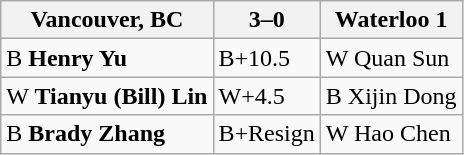<table class="wikitable">
<tr>
<th>Vancouver, BC</th>
<th>3–0</th>
<th>Waterloo 1</th>
</tr>
<tr>
<td>B <strong>Henry Yu</strong></td>
<td>B+10.5</td>
<td>W Quan Sun</td>
</tr>
<tr>
<td>W <strong>Tianyu (Bill) Lin</strong></td>
<td>W+4.5</td>
<td>B Xijin Dong</td>
</tr>
<tr>
<td>B <strong>Brady Zhang</strong></td>
<td>B+Resign</td>
<td>W Hao Chen</td>
</tr>
</table>
